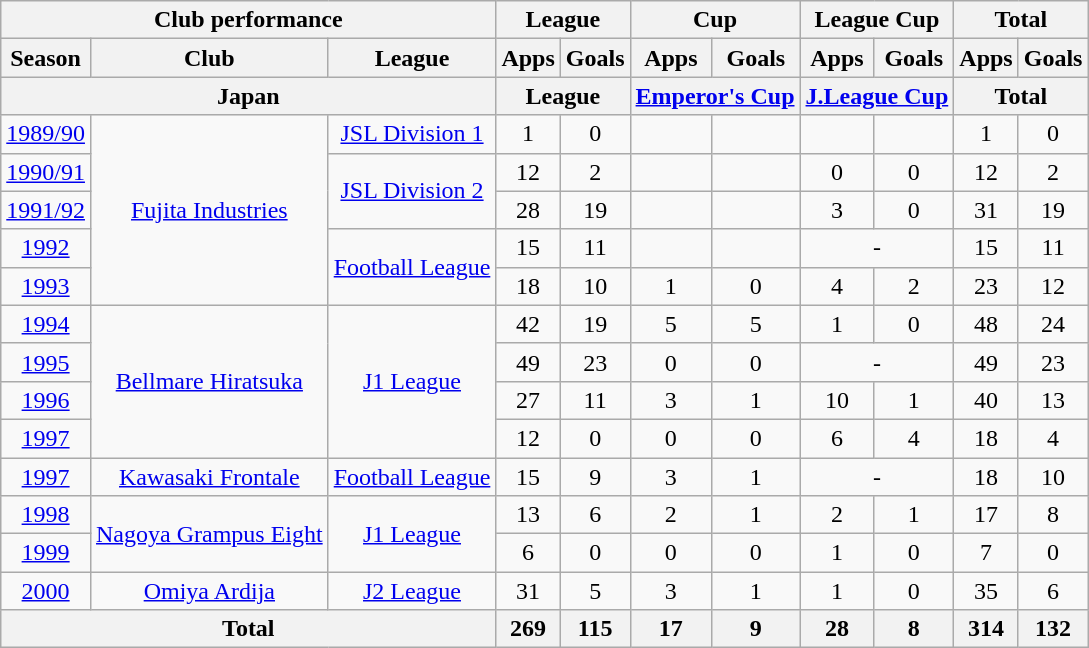<table class="wikitable" style="text-align:center;">
<tr>
<th colspan=3>Club performance</th>
<th colspan=2>League</th>
<th colspan=2>Cup</th>
<th colspan=2>League Cup</th>
<th colspan=2>Total</th>
</tr>
<tr>
<th>Season</th>
<th>Club</th>
<th>League</th>
<th>Apps</th>
<th>Goals</th>
<th>Apps</th>
<th>Goals</th>
<th>Apps</th>
<th>Goals</th>
<th>Apps</th>
<th>Goals</th>
</tr>
<tr>
<th colspan=3>Japan</th>
<th colspan=2>League</th>
<th colspan=2><a href='#'>Emperor's Cup</a></th>
<th colspan=2><a href='#'>J.League Cup</a></th>
<th colspan=2>Total</th>
</tr>
<tr>
<td><a href='#'>1989/90</a></td>
<td rowspan="5"><a href='#'>Fujita Industries</a></td>
<td><a href='#'>JSL Division 1</a></td>
<td>1</td>
<td>0</td>
<td></td>
<td></td>
<td></td>
<td></td>
<td>1</td>
<td>0</td>
</tr>
<tr>
<td><a href='#'>1990/91</a></td>
<td rowspan="2"><a href='#'>JSL Division 2</a></td>
<td>12</td>
<td>2</td>
<td></td>
<td></td>
<td>0</td>
<td>0</td>
<td>12</td>
<td>2</td>
</tr>
<tr>
<td><a href='#'>1991/92</a></td>
<td>28</td>
<td>19</td>
<td></td>
<td></td>
<td>3</td>
<td>0</td>
<td>31</td>
<td>19</td>
</tr>
<tr>
<td><a href='#'>1992</a></td>
<td rowspan="2"><a href='#'>Football League</a></td>
<td>15</td>
<td>11</td>
<td></td>
<td></td>
<td colspan="2">-</td>
<td>15</td>
<td>11</td>
</tr>
<tr>
<td><a href='#'>1993</a></td>
<td>18</td>
<td>10</td>
<td>1</td>
<td>0</td>
<td>4</td>
<td>2</td>
<td>23</td>
<td>12</td>
</tr>
<tr>
<td><a href='#'>1994</a></td>
<td rowspan="4"><a href='#'>Bellmare Hiratsuka</a></td>
<td rowspan="4"><a href='#'>J1 League</a></td>
<td>42</td>
<td>19</td>
<td>5</td>
<td>5</td>
<td>1</td>
<td>0</td>
<td>48</td>
<td>24</td>
</tr>
<tr>
<td><a href='#'>1995</a></td>
<td>49</td>
<td>23</td>
<td>0</td>
<td>0</td>
<td colspan="2">-</td>
<td>49</td>
<td>23</td>
</tr>
<tr>
<td><a href='#'>1996</a></td>
<td>27</td>
<td>11</td>
<td>3</td>
<td>1</td>
<td>10</td>
<td>1</td>
<td>40</td>
<td>13</td>
</tr>
<tr>
<td><a href='#'>1997</a></td>
<td>12</td>
<td>0</td>
<td>0</td>
<td>0</td>
<td>6</td>
<td>4</td>
<td>18</td>
<td>4</td>
</tr>
<tr>
<td><a href='#'>1997</a></td>
<td><a href='#'>Kawasaki Frontale</a></td>
<td><a href='#'>Football League</a></td>
<td>15</td>
<td>9</td>
<td>3</td>
<td>1</td>
<td colspan="2">-</td>
<td>18</td>
<td>10</td>
</tr>
<tr>
<td><a href='#'>1998</a></td>
<td rowspan="2"><a href='#'>Nagoya Grampus Eight</a></td>
<td rowspan="2"><a href='#'>J1 League</a></td>
<td>13</td>
<td>6</td>
<td>2</td>
<td>1</td>
<td>2</td>
<td>1</td>
<td>17</td>
<td>8</td>
</tr>
<tr>
<td><a href='#'>1999</a></td>
<td>6</td>
<td>0</td>
<td>0</td>
<td>0</td>
<td>1</td>
<td>0</td>
<td>7</td>
<td>0</td>
</tr>
<tr>
<td><a href='#'>2000</a></td>
<td><a href='#'>Omiya Ardija</a></td>
<td><a href='#'>J2 League</a></td>
<td>31</td>
<td>5</td>
<td>3</td>
<td>1</td>
<td>1</td>
<td>0</td>
<td>35</td>
<td>6</td>
</tr>
<tr>
<th colspan=3>Total</th>
<th>269</th>
<th>115</th>
<th>17</th>
<th>9</th>
<th>28</th>
<th>8</th>
<th>314</th>
<th>132</th>
</tr>
</table>
